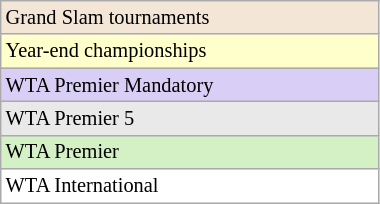<table class=wikitable style=font-size:85%;width:20%>
<tr style="background:#F3E6D7;">
<td>Grand Slam tournaments</td>
</tr>
<tr style="background:#ffc;">
<td>Year-end championships</td>
</tr>
<tr style="background:#d8cef6;">
<td>WTA Premier Mandatory</td>
</tr>
<tr style="background:#E9E9E9;">
<td>WTA Premier 5</td>
</tr>
<tr style="background:#D4F1C5;">
<td>WTA Premier</td>
</tr>
<tr style="background:#fff;">
<td>WTA International</td>
</tr>
</table>
